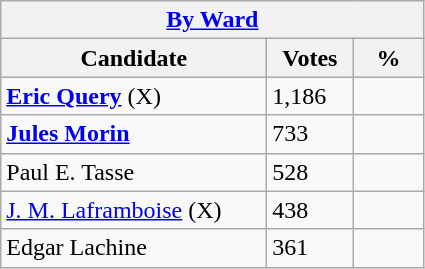<table class="wikitable">
<tr>
<th colspan="3"><a href='#'>By Ward</a></th>
</tr>
<tr>
<th style="width: 170px">Candidate</th>
<th style="width: 50px">Votes</th>
<th style="width: 40px">%</th>
</tr>
<tr>
<td><strong><a href='#'>Eric Query</a></strong> (X)</td>
<td>1,186</td>
<td></td>
</tr>
<tr>
<td><strong><a href='#'>Jules Morin</a></strong></td>
<td>733</td>
<td></td>
</tr>
<tr>
<td>Paul E. Tasse</td>
<td>528</td>
<td></td>
</tr>
<tr>
<td><a href='#'>J. M. Laframboise</a> (X)</td>
<td>438</td>
<td></td>
</tr>
<tr>
<td>Edgar Lachine</td>
<td>361</td>
<td></td>
</tr>
</table>
